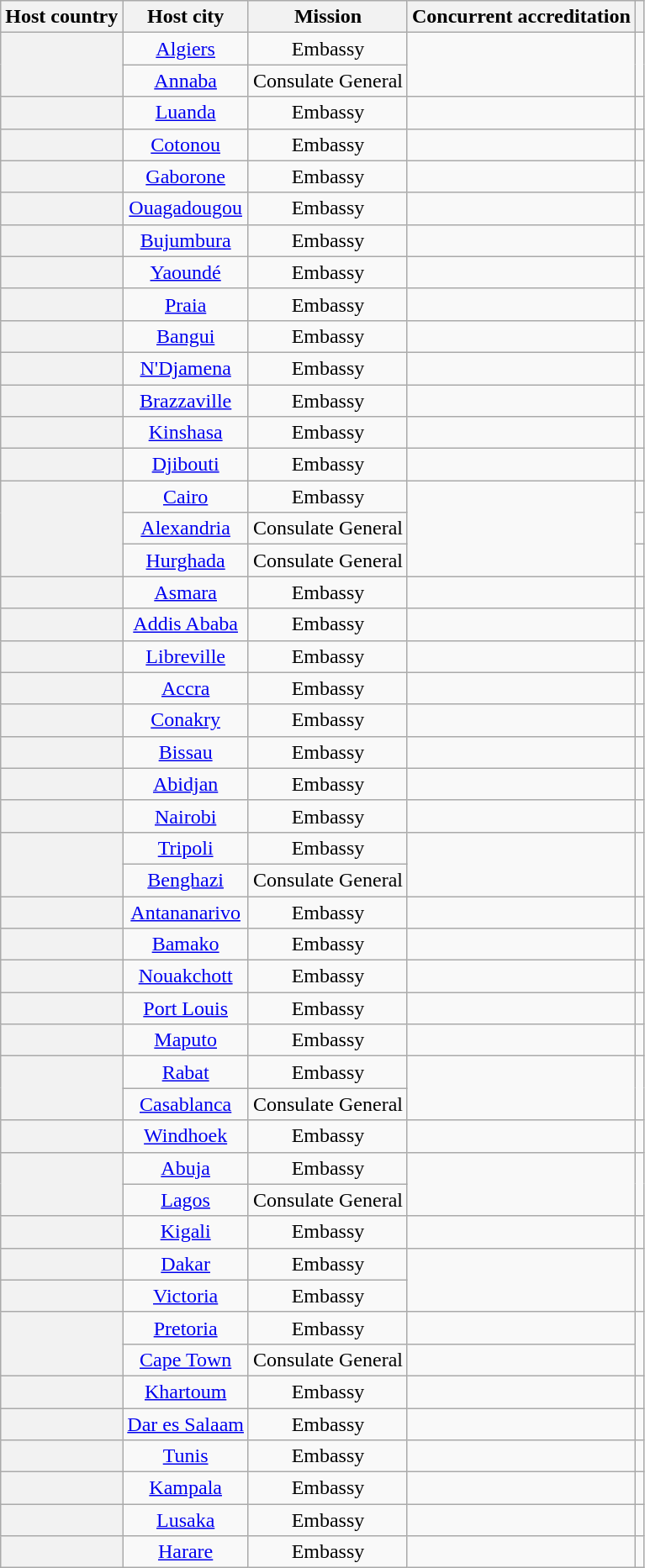<table class="wikitable plainrowheaders" style="text-align:center;">
<tr>
<th scope="col">Host country</th>
<th scope="col">Host city</th>
<th scope="col">Mission</th>
<th scope="col">Concurrent accreditation</th>
<th scope="col"></th>
</tr>
<tr>
<th rowspan="2" scope="row"></th>
<td><a href='#'>Algiers</a></td>
<td>Embassy</td>
<td rowspan="2"></td>
<td rowspan="2"></td>
</tr>
<tr>
<td><a href='#'>Annaba</a></td>
<td>Consulate General</td>
</tr>
<tr>
<th scope="row"></th>
<td><a href='#'>Luanda</a></td>
<td>Embassy</td>
<td></td>
<td></td>
</tr>
<tr>
<th scope="row"></th>
<td><a href='#'>Cotonou</a></td>
<td>Embassy</td>
<td></td>
<td></td>
</tr>
<tr>
<th scope="row"></th>
<td><a href='#'>Gaborone</a></td>
<td>Embassy</td>
<td></td>
<td></td>
</tr>
<tr>
<th scope="row"></th>
<td><a href='#'>Ouagadougou</a></td>
<td>Embassy</td>
<td></td>
<td></td>
</tr>
<tr>
<th scope="row"></th>
<td><a href='#'>Bujumbura</a></td>
<td>Embassy</td>
<td></td>
<td></td>
</tr>
<tr>
<th scope="row"></th>
<td><a href='#'>Yaoundé</a></td>
<td>Embassy</td>
<td></td>
<td></td>
</tr>
<tr>
<th scope="row"></th>
<td><a href='#'>Praia</a></td>
<td>Embassy</td>
<td></td>
<td></td>
</tr>
<tr>
<th scope="row"></th>
<td><a href='#'>Bangui</a></td>
<td>Embassy</td>
<td></td>
<td></td>
</tr>
<tr>
<th scope="row"></th>
<td><a href='#'>N'Djamena</a></td>
<td>Embassy</td>
<td></td>
<td></td>
</tr>
<tr>
<th scope="row"></th>
<td><a href='#'>Brazzaville</a></td>
<td>Embassy</td>
<td></td>
<td></td>
</tr>
<tr>
<th scope="row"></th>
<td><a href='#'>Kinshasa</a></td>
<td>Embassy</td>
<td></td>
<td></td>
</tr>
<tr>
<th scope="row"></th>
<td><a href='#'>Djibouti</a></td>
<td>Embassy</td>
<td></td>
<td></td>
</tr>
<tr>
<th rowspan="3" scope="row"></th>
<td><a href='#'>Cairo</a></td>
<td>Embassy</td>
<td rowspan="3"></td>
<td></td>
</tr>
<tr>
<td><a href='#'>Alexandria</a></td>
<td>Consulate General</td>
<td></td>
</tr>
<tr>
<td><a href='#'>Hurghada</a></td>
<td>Consulate General</td>
<td></td>
</tr>
<tr>
<th scope="row"></th>
<td><a href='#'>Asmara</a></td>
<td>Embassy</td>
<td></td>
<td></td>
</tr>
<tr>
<th scope="row"></th>
<td><a href='#'>Addis Ababa</a></td>
<td>Embassy</td>
<td></td>
<td></td>
</tr>
<tr>
<th scope="row"></th>
<td><a href='#'>Libreville</a></td>
<td>Embassy</td>
<td></td>
<td></td>
</tr>
<tr>
<th scope="row"></th>
<td><a href='#'>Accra</a></td>
<td>Embassy</td>
<td></td>
<td></td>
</tr>
<tr>
<th scope="row"></th>
<td><a href='#'>Conakry</a></td>
<td>Embassy</td>
<td></td>
<td></td>
</tr>
<tr>
<th scope="row"></th>
<td><a href='#'>Bissau</a></td>
<td>Embassy</td>
<td></td>
<td></td>
</tr>
<tr>
<th scope="row"></th>
<td><a href='#'>Abidjan</a></td>
<td>Embassy</td>
<td></td>
<td></td>
</tr>
<tr>
<th scope="row"></th>
<td><a href='#'>Nairobi</a></td>
<td>Embassy</td>
<td></td>
<td></td>
</tr>
<tr>
<th rowspan="2" scope="row"></th>
<td><a href='#'>Tripoli</a></td>
<td>Embassy</td>
<td rowspan="2"></td>
<td rowspan="2"></td>
</tr>
<tr>
<td><a href='#'>Benghazi</a></td>
<td>Consulate General</td>
</tr>
<tr>
<th scope="row"></th>
<td><a href='#'>Antananarivo</a></td>
<td>Embassy</td>
<td></td>
<td></td>
</tr>
<tr>
<th scope="row"></th>
<td><a href='#'>Bamako</a></td>
<td>Embassy</td>
<td></td>
<td></td>
</tr>
<tr>
<th scope="row"></th>
<td><a href='#'>Nouakchott</a></td>
<td>Embassy</td>
<td></td>
<td></td>
</tr>
<tr>
<th scope="row"></th>
<td><a href='#'>Port Louis</a></td>
<td>Embassy</td>
<td></td>
<td></td>
</tr>
<tr>
<th scope="row"></th>
<td><a href='#'>Maputo</a></td>
<td>Embassy</td>
<td></td>
<td></td>
</tr>
<tr>
<th rowspan="2" scope="row"></th>
<td><a href='#'>Rabat</a></td>
<td>Embassy</td>
<td rowspan="2"></td>
<td rowspan="2"></td>
</tr>
<tr>
<td><a href='#'>Casablanca</a></td>
<td>Consulate General</td>
</tr>
<tr>
<th scope="row"></th>
<td><a href='#'>Windhoek</a></td>
<td>Embassy</td>
<td></td>
<td></td>
</tr>
<tr>
<th rowspan="2" scope="row"></th>
<td><a href='#'>Abuja</a></td>
<td>Embassy</td>
<td rowspan="2"></td>
<td rowspan="2"></td>
</tr>
<tr>
<td><a href='#'>Lagos</a></td>
<td>Consulate General</td>
</tr>
<tr>
<th scope="row"></th>
<td><a href='#'>Kigali</a></td>
<td>Embassy</td>
<td></td>
<td></td>
</tr>
<tr>
<th scope="row"></th>
<td><a href='#'>Dakar</a></td>
<td>Embassy</td>
<td rowspan="2"></td>
<td rowspan="2"></td>
</tr>
<tr>
<th scope="row"></th>
<td><a href='#'>Victoria</a></td>
<td>Embassy</td>
</tr>
<tr>
<th rowspan="2" scope="row"></th>
<td><a href='#'>Pretoria</a></td>
<td>Embassy</td>
<td></td>
<td rowspan="2"></td>
</tr>
<tr>
<td><a href='#'>Cape Town</a></td>
<td>Consulate General</td>
<td></td>
</tr>
<tr>
<th scope="row"></th>
<td><a href='#'>Khartoum</a></td>
<td>Embassy</td>
<td></td>
<td></td>
</tr>
<tr>
<th scope="row"></th>
<td><a href='#'>Dar es Salaam</a></td>
<td>Embassy</td>
<td></td>
<td></td>
</tr>
<tr>
<th scope="row"></th>
<td><a href='#'>Tunis</a></td>
<td>Embassy</td>
<td></td>
<td></td>
</tr>
<tr>
<th scope="row"></th>
<td><a href='#'>Kampala</a></td>
<td>Embassy</td>
<td></td>
<td></td>
</tr>
<tr>
<th scope="row"></th>
<td><a href='#'>Lusaka</a></td>
<td>Embassy</td>
<td></td>
<td></td>
</tr>
<tr>
<th scope="row"></th>
<td><a href='#'>Harare</a></td>
<td>Embassy</td>
<td></td>
<td></td>
</tr>
</table>
